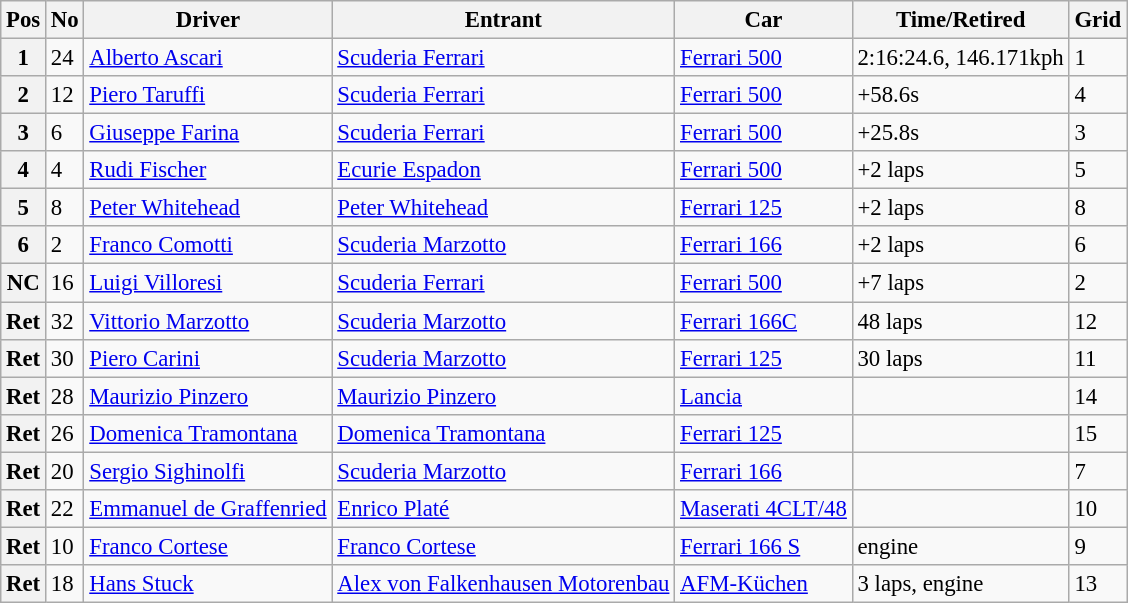<table class="wikitable" style="font-size: 95%;">
<tr>
<th>Pos</th>
<th>No</th>
<th>Driver</th>
<th>Entrant</th>
<th>Car</th>
<th>Time/Retired</th>
<th>Grid</th>
</tr>
<tr>
<th>1</th>
<td>24</td>
<td> <a href='#'>Alberto Ascari</a></td>
<td><a href='#'>Scuderia Ferrari</a></td>
<td><a href='#'>Ferrari 500</a></td>
<td>2:16:24.6, 146.171kph</td>
<td>1</td>
</tr>
<tr>
<th>2</th>
<td>12</td>
<td> <a href='#'>Piero Taruffi</a></td>
<td><a href='#'>Scuderia Ferrari</a></td>
<td><a href='#'>Ferrari 500</a></td>
<td>+58.6s</td>
<td>4</td>
</tr>
<tr>
<th>3</th>
<td>6</td>
<td> <a href='#'>Giuseppe Farina</a></td>
<td><a href='#'>Scuderia Ferrari</a></td>
<td><a href='#'>Ferrari 500</a></td>
<td>+25.8s</td>
<td>3</td>
</tr>
<tr>
<th>4</th>
<td>4</td>
<td> <a href='#'>Rudi Fischer</a></td>
<td><a href='#'>Ecurie Espadon</a></td>
<td><a href='#'>Ferrari 500</a></td>
<td>+2 laps</td>
<td>5</td>
</tr>
<tr>
<th>5</th>
<td>8</td>
<td> <a href='#'>Peter Whitehead</a></td>
<td><a href='#'>Peter Whitehead</a></td>
<td><a href='#'>Ferrari 125</a></td>
<td>+2 laps</td>
<td>8</td>
</tr>
<tr>
<th>6</th>
<td>2</td>
<td> <a href='#'>Franco Comotti</a></td>
<td><a href='#'>Scuderia Marzotto</a></td>
<td><a href='#'>Ferrari 166</a></td>
<td>+2 laps</td>
<td>6</td>
</tr>
<tr>
<th>NC</th>
<td>16</td>
<td> <a href='#'>Luigi Villoresi</a></td>
<td><a href='#'>Scuderia Ferrari</a></td>
<td><a href='#'>Ferrari 500</a></td>
<td>+7 laps</td>
<td>2</td>
</tr>
<tr>
<th>Ret</th>
<td>32</td>
<td> <a href='#'>Vittorio Marzotto</a></td>
<td><a href='#'>Scuderia Marzotto</a></td>
<td><a href='#'>Ferrari 166C</a></td>
<td>48 laps</td>
<td>12</td>
</tr>
<tr>
<th>Ret</th>
<td>30</td>
<td> <a href='#'>Piero Carini</a></td>
<td><a href='#'>Scuderia Marzotto</a></td>
<td><a href='#'>Ferrari 125</a></td>
<td>30 laps</td>
<td>11</td>
</tr>
<tr>
<th>Ret</th>
<td>28</td>
<td> <a href='#'>Maurizio Pinzero</a></td>
<td><a href='#'>Maurizio Pinzero</a></td>
<td><a href='#'>Lancia</a></td>
<td></td>
<td>14</td>
</tr>
<tr>
<th>Ret</th>
<td>26</td>
<td> <a href='#'>Domenica Tramontana</a></td>
<td><a href='#'>Domenica Tramontana</a></td>
<td><a href='#'>Ferrari 125</a></td>
<td></td>
<td>15</td>
</tr>
<tr>
<th>Ret</th>
<td>20</td>
<td> <a href='#'>Sergio Sighinolfi</a></td>
<td><a href='#'>Scuderia Marzotto</a></td>
<td><a href='#'>Ferrari 166</a></td>
<td></td>
<td>7</td>
</tr>
<tr>
<th>Ret</th>
<td>22</td>
<td> <a href='#'>Emmanuel de Graffenried</a></td>
<td><a href='#'>Enrico Platé</a></td>
<td><a href='#'>Maserati 4CLT/48</a></td>
<td></td>
<td>10</td>
</tr>
<tr>
<th>Ret</th>
<td>10</td>
<td> <a href='#'>Franco Cortese</a></td>
<td><a href='#'>Franco Cortese</a></td>
<td><a href='#'>Ferrari 166 S</a></td>
<td>engine</td>
<td>9</td>
</tr>
<tr>
<th>Ret</th>
<td>18</td>
<td> <a href='#'>Hans Stuck</a></td>
<td><a href='#'>Alex von Falkenhausen Motorenbau</a></td>
<td><a href='#'>AFM-Küchen</a></td>
<td>3 laps, engine</td>
<td>13</td>
</tr>
</table>
